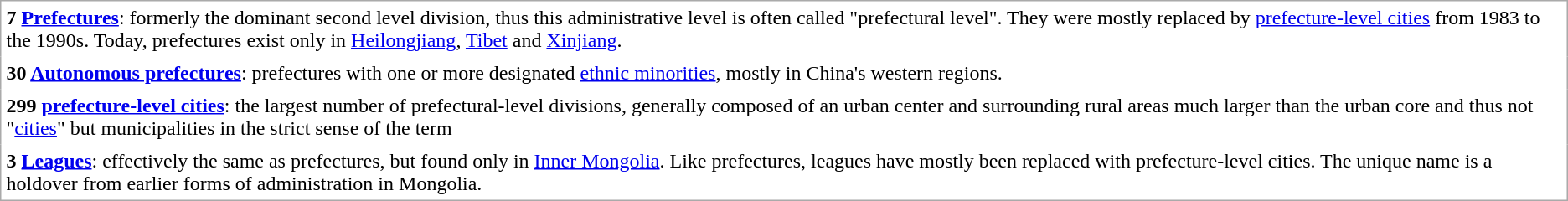<table cellpadding="4" cellspacing="0" style="margin: 1em 1em 1em 0; border: 1px #aaa solid; border-collapse: collapse; vertical-align:center;">
<tr>
<td><strong>7 <a href='#'>Prefectures</a></strong>: formerly the dominant second level division, thus this administrative level is often called "prefectural level". They were mostly replaced by <a href='#'>prefecture-level cities</a> from 1983 to the 1990s. Today, prefectures exist only in <a href='#'>Heilongjiang</a>, <a href='#'>Tibet</a> and <a href='#'>Xinjiang</a>.</td>
</tr>
<tr>
<td><strong>30 <a href='#'>Autonomous prefectures</a></strong>: prefectures with one or more designated <a href='#'>ethnic minorities</a>, mostly in China's western regions.</td>
</tr>
<tr>
<td><strong>299 <a href='#'>prefecture-level cities</a></strong>: the largest number of prefectural-level divisions, generally composed of an urban center and surrounding rural areas much larger than the urban core and thus not "<a href='#'>cities</a>" but municipalities in the strict sense of the term</td>
</tr>
<tr>
<td><strong>3 <a href='#'>Leagues</a></strong>: effectively the same as prefectures, but found only in <a href='#'>Inner Mongolia</a>. Like prefectures, leagues have mostly been replaced with prefecture-level cities. The unique name is a holdover from earlier forms of administration in Mongolia.</td>
</tr>
</table>
